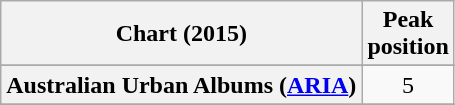<table class="wikitable sortable plainrowheaders" style="text-align:center;">
<tr>
<th scope="col">Chart (2015)</th>
<th scope="col">Peak<br> position</th>
</tr>
<tr>
</tr>
<tr>
<th scope="row">Australian Urban Albums (<a href='#'>ARIA</a>)</th>
<td>5</td>
</tr>
<tr>
</tr>
<tr>
</tr>
<tr>
</tr>
<tr>
</tr>
<tr>
</tr>
<tr>
</tr>
<tr>
</tr>
<tr>
</tr>
<tr>
</tr>
<tr>
</tr>
<tr>
</tr>
<tr>
</tr>
<tr>
</tr>
</table>
